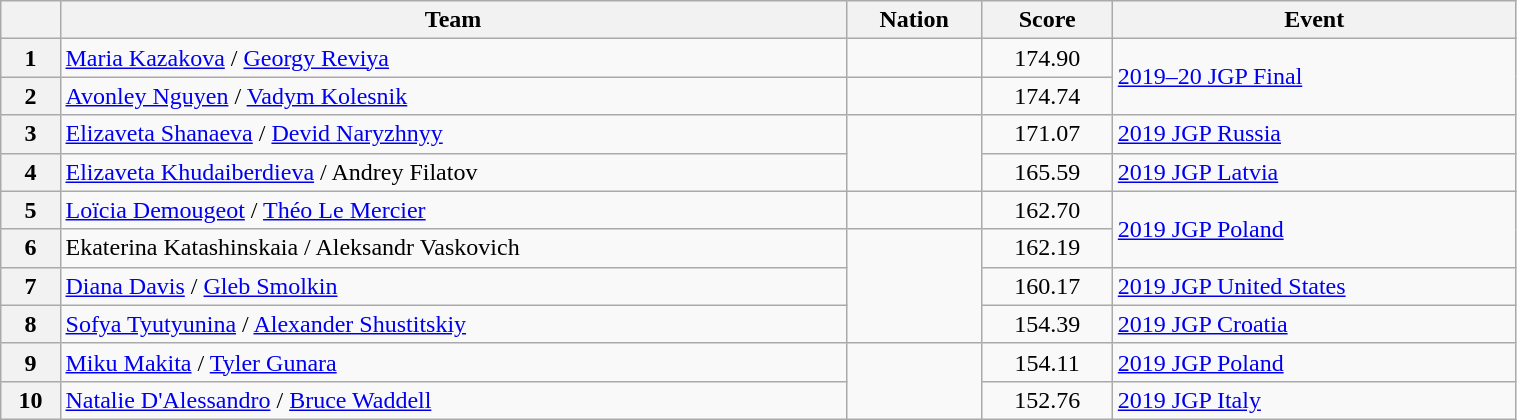<table class="wikitable sortable" style="text-align:left; width:80%">
<tr>
<th scope="col"></th>
<th scope="col">Team</th>
<th scope="col">Nation</th>
<th scope="col">Score</th>
<th scope="col">Event</th>
</tr>
<tr>
<th scope="row">1</th>
<td><a href='#'>Maria Kazakova</a> / <a href='#'>Georgy Reviya</a></td>
<td></td>
<td style="text-align:center;">174.90</td>
<td rowspan="2"><a href='#'>2019–20 JGP Final</a></td>
</tr>
<tr>
<th scope="row">2</th>
<td><a href='#'>Avonley Nguyen</a> / <a href='#'>Vadym Kolesnik</a></td>
<td></td>
<td style="text-align:center;">174.74</td>
</tr>
<tr>
<th scope="row">3</th>
<td><a href='#'>Elizaveta Shanaeva</a> / <a href='#'>Devid Naryzhnyy</a></td>
<td rowspan="2"></td>
<td style="text-align:center;">171.07</td>
<td><a href='#'>2019 JGP Russia</a></td>
</tr>
<tr>
<th scope="row">4</th>
<td><a href='#'>Elizaveta Khudaiberdieva</a> / Andrey Filatov</td>
<td style="text-align:center;">165.59</td>
<td><a href='#'>2019 JGP Latvia</a></td>
</tr>
<tr>
<th scope="row">5</th>
<td><a href='#'>Loïcia Demougeot</a> / <a href='#'>Théo Le Mercier</a></td>
<td></td>
<td style="text-align:center;">162.70</td>
<td rowspan="2"><a href='#'>2019 JGP Poland</a></td>
</tr>
<tr>
<th scope="row">6</th>
<td>Ekaterina Katashinskaia / Aleksandr Vaskovich</td>
<td rowspan="3"></td>
<td style="text-align:center;">162.19</td>
</tr>
<tr>
<th scope="row">7</th>
<td><a href='#'>Diana Davis</a> / <a href='#'>Gleb Smolkin</a></td>
<td style="text-align:center;">160.17</td>
<td><a href='#'>2019 JGP United States</a></td>
</tr>
<tr>
<th scope="row">8</th>
<td><a href='#'>Sofya Tyutyunina</a> / <a href='#'>Alexander Shustitskiy</a></td>
<td style="text-align:center;">154.39</td>
<td><a href='#'>2019 JGP Croatia</a></td>
</tr>
<tr>
<th scope="row">9</th>
<td><a href='#'>Miku Makita</a> / <a href='#'>Tyler Gunara</a></td>
<td rowspan="2"></td>
<td style="text-align:center;">154.11</td>
<td><a href='#'>2019 JGP Poland</a></td>
</tr>
<tr>
<th scope="row">10</th>
<td><a href='#'>Natalie D'Alessandro</a> / <a href='#'>Bruce Waddell</a></td>
<td style="text-align:center;">152.76</td>
<td><a href='#'>2019 JGP Italy</a></td>
</tr>
</table>
